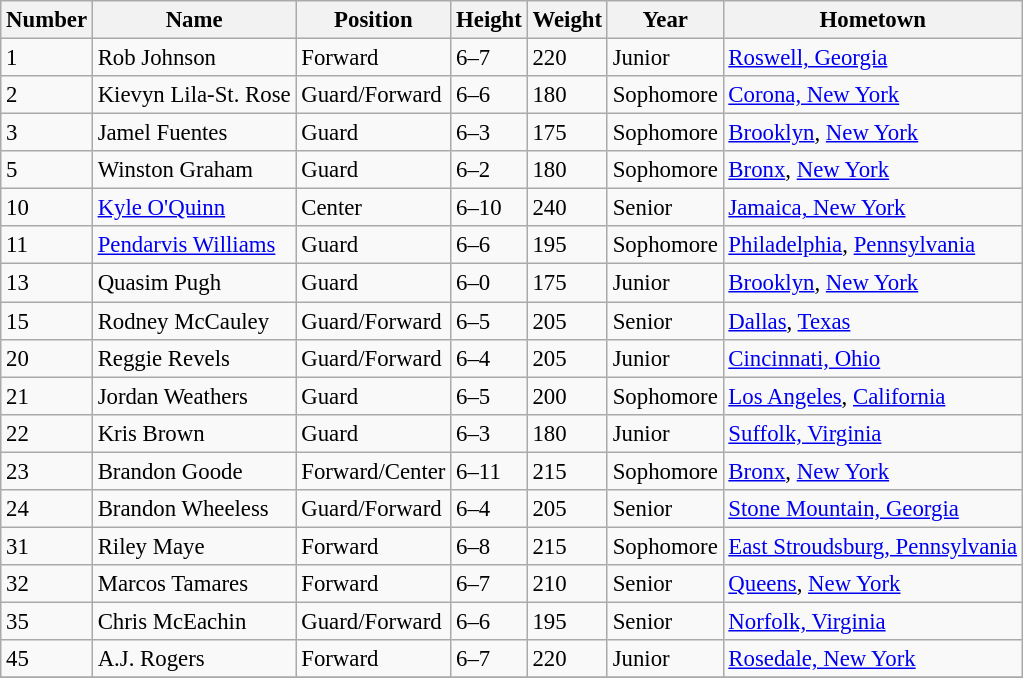<table class="wikitable" style="font-size: 95%;">
<tr>
<th>Number</th>
<th>Name</th>
<th>Position</th>
<th>Height</th>
<th>Weight</th>
<th>Year</th>
<th>Hometown</th>
</tr>
<tr>
<td>1</td>
<td>Rob Johnson</td>
<td>Forward</td>
<td>6–7</td>
<td>220</td>
<td>Junior</td>
<td><a href='#'>Roswell, Georgia</a></td>
</tr>
<tr>
<td>2</td>
<td>Kievyn Lila-St. Rose</td>
<td>Guard/Forward</td>
<td>6–6</td>
<td>180</td>
<td>Sophomore</td>
<td><a href='#'>Corona, New York</a></td>
</tr>
<tr>
<td>3</td>
<td>Jamel Fuentes</td>
<td>Guard</td>
<td>6–3</td>
<td>175</td>
<td>Sophomore</td>
<td><a href='#'>Brooklyn</a>, <a href='#'>New York</a></td>
</tr>
<tr>
<td>5</td>
<td>Winston Graham</td>
<td>Guard</td>
<td>6–2</td>
<td>180</td>
<td>Sophomore</td>
<td><a href='#'>Bronx</a>, <a href='#'>New York</a></td>
</tr>
<tr>
<td>10</td>
<td><a href='#'>Kyle O'Quinn</a></td>
<td>Center</td>
<td>6–10</td>
<td>240</td>
<td>Senior</td>
<td><a href='#'>Jamaica, New York</a></td>
</tr>
<tr>
<td>11</td>
<td><a href='#'>Pendarvis Williams</a></td>
<td>Guard</td>
<td>6–6</td>
<td>195</td>
<td>Sophomore</td>
<td><a href='#'>Philadelphia</a>, <a href='#'>Pennsylvania</a></td>
</tr>
<tr>
<td>13</td>
<td>Quasim Pugh</td>
<td>Guard</td>
<td>6–0</td>
<td>175</td>
<td>Junior</td>
<td><a href='#'>Brooklyn</a>, <a href='#'>New York</a></td>
</tr>
<tr>
<td>15</td>
<td>Rodney McCauley</td>
<td>Guard/Forward</td>
<td>6–5</td>
<td>205</td>
<td>Senior</td>
<td><a href='#'>Dallas</a>, <a href='#'>Texas</a></td>
</tr>
<tr>
<td>20</td>
<td>Reggie Revels</td>
<td>Guard/Forward</td>
<td>6–4</td>
<td>205</td>
<td>Junior</td>
<td><a href='#'>Cincinnati, Ohio</a></td>
</tr>
<tr>
<td>21</td>
<td>Jordan Weathers</td>
<td>Guard</td>
<td>6–5</td>
<td>200</td>
<td>Sophomore</td>
<td><a href='#'>Los Angeles</a>, <a href='#'>California</a></td>
</tr>
<tr>
<td>22</td>
<td>Kris Brown</td>
<td>Guard</td>
<td>6–3</td>
<td>180</td>
<td>Junior</td>
<td><a href='#'>Suffolk, Virginia</a></td>
</tr>
<tr>
<td>23</td>
<td>Brandon Goode</td>
<td>Forward/Center</td>
<td>6–11</td>
<td>215</td>
<td>Sophomore</td>
<td><a href='#'>Bronx</a>, <a href='#'>New York</a></td>
</tr>
<tr>
<td>24</td>
<td>Brandon Wheeless</td>
<td>Guard/Forward</td>
<td>6–4</td>
<td>205</td>
<td>Senior</td>
<td><a href='#'>Stone Mountain, Georgia</a></td>
</tr>
<tr>
<td>31</td>
<td>Riley Maye</td>
<td>Forward</td>
<td>6–8</td>
<td>215</td>
<td>Sophomore</td>
<td><a href='#'>East Stroudsburg, Pennsylvania</a></td>
</tr>
<tr>
<td>32</td>
<td>Marcos Tamares</td>
<td>Forward</td>
<td>6–7</td>
<td>210</td>
<td>Senior</td>
<td><a href='#'>Queens</a>, <a href='#'>New York</a></td>
</tr>
<tr>
<td>35</td>
<td>Chris McEachin</td>
<td>Guard/Forward</td>
<td>6–6</td>
<td>195</td>
<td>Senior</td>
<td><a href='#'>Norfolk, Virginia</a></td>
</tr>
<tr>
<td>45</td>
<td>A.J. Rogers</td>
<td>Forward</td>
<td>6–7</td>
<td>220</td>
<td>Junior</td>
<td><a href='#'>Rosedale, New York</a></td>
</tr>
<tr>
</tr>
</table>
